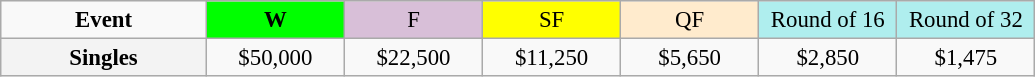<table class=wikitable style=font-size:95%;text-align:center>
<tr>
<td style="width:130px"><strong>Event</strong></td>
<td style="width:85px; background:lime"><strong>W</strong></td>
<td style="width:85px; background:thistle">F</td>
<td style="width:85px; background:#ffff00">SF</td>
<td style="width:85px; background:#ffebcd">QF</td>
<td style="width:85px; background:#afeeee">Round of 16</td>
<td style="width:85px; background:#afeeee">Round of 32</td>
</tr>
<tr>
<th style=background:#f3f3f3>Singles</th>
<td>$50,000</td>
<td>$22,500</td>
<td>$11,250</td>
<td>$5,650</td>
<td>$2,850</td>
<td>$1,475</td>
</tr>
</table>
